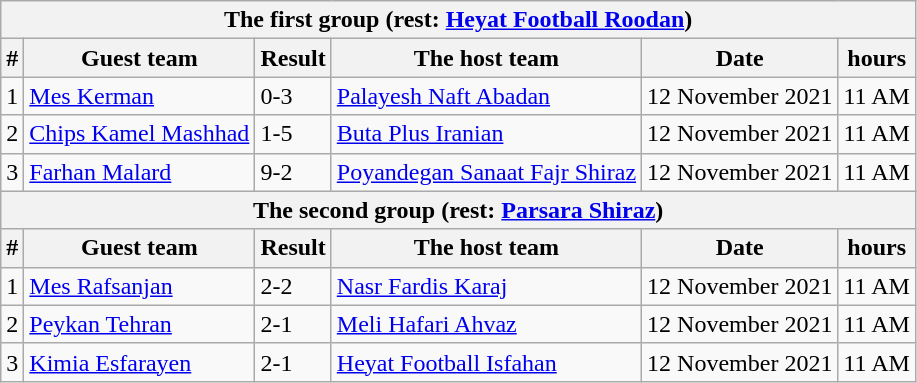<table class="wikitable">
<tr>
<th colspan="6">The first group (rest: <a href='#'>Heyat Football Roodan</a>) </th>
</tr>
<tr>
<th>#</th>
<th>Guest team</th>
<th>Result</th>
<th>The host team</th>
<th>Date</th>
<th>hours</th>
</tr>
<tr>
<td>1</td>
<td><a href='#'>Mes Kerman</a></td>
<td>0-3</td>
<td><a href='#'>Palayesh Naft Abadan</a></td>
<td>12 November 2021</td>
<td>11 AM</td>
</tr>
<tr>
<td>2</td>
<td><a href='#'>Chips Kamel Mashhad</a></td>
<td>1-5</td>
<td><a href='#'>Buta Plus Iranian</a></td>
<td>12 November 2021</td>
<td>11 AM</td>
</tr>
<tr>
<td>3</td>
<td><a href='#'>Farhan Malard</a></td>
<td>9-2</td>
<td><a href='#'>Poyandegan Sanaat Fajr Shiraz</a></td>
<td>12 November 2021</td>
<td>11 AM</td>
</tr>
<tr>
<th colspan="6">The second group (rest: <a href='#'>Parsara Shiraz</a>) </th>
</tr>
<tr>
<th>#</th>
<th>Guest team</th>
<th>Result</th>
<th>The host team</th>
<th>Date</th>
<th>hours</th>
</tr>
<tr>
<td>1</td>
<td><a href='#'>Mes Rafsanjan</a></td>
<td>2-2</td>
<td><a href='#'>Nasr Fardis Karaj</a></td>
<td>12 November 2021</td>
<td>11 AM</td>
</tr>
<tr>
<td>2</td>
<td><a href='#'>Peykan Tehran</a></td>
<td>2-1</td>
<td><a href='#'>Meli Hafari Ahvaz</a></td>
<td>12 November 2021</td>
<td>11 AM</td>
</tr>
<tr>
<td>3</td>
<td><a href='#'>Kimia Esfarayen</a></td>
<td>2-1</td>
<td><a href='#'>Heyat Football Isfahan</a></td>
<td>12 November 2021</td>
<td>11 AM</td>
</tr>
</table>
